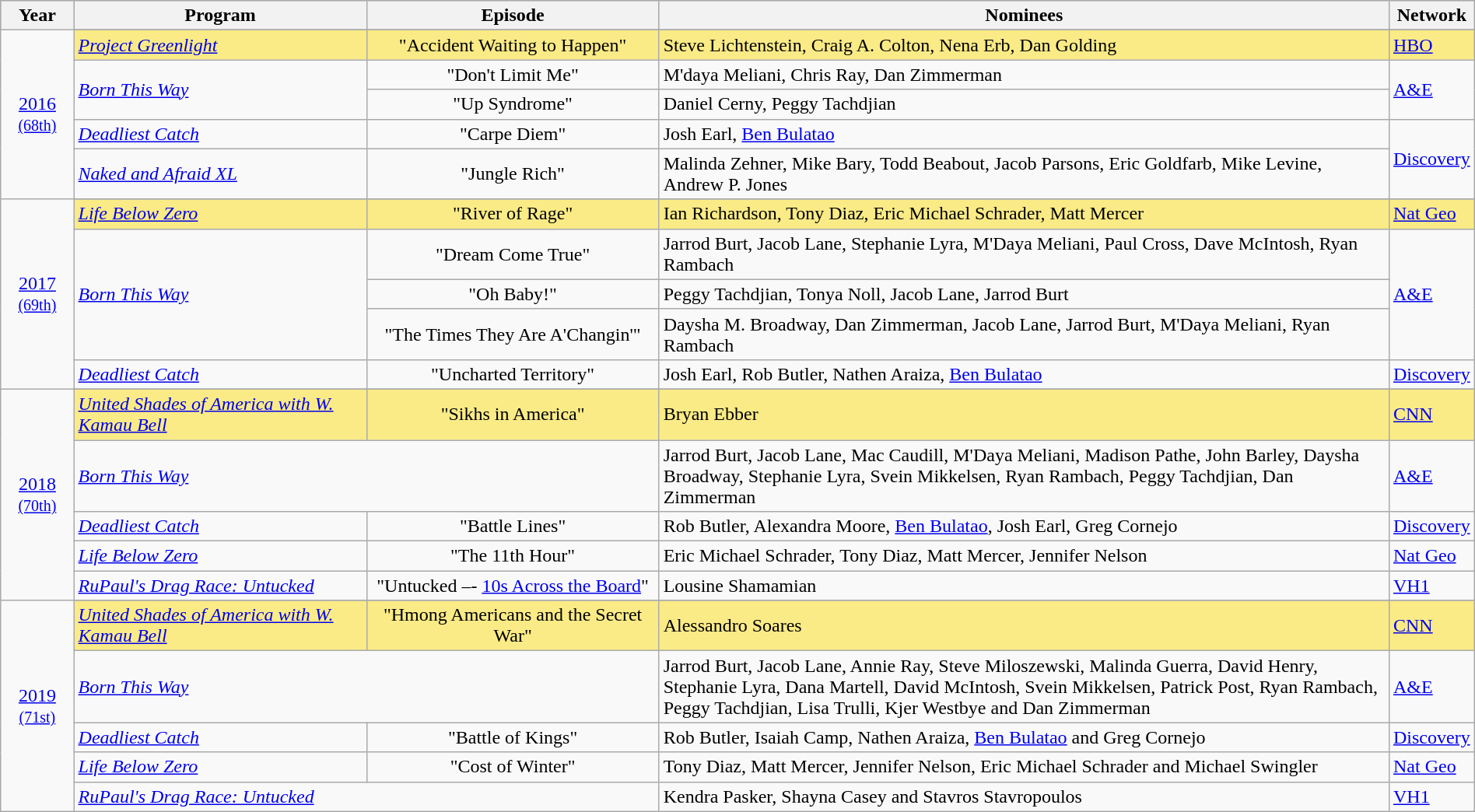<table class="wikitable" style="width:100%">
<tr bgcolor="#bebebe">
<th width="5%">Year</th>
<th width="20%">Program</th>
<th width="20%">Episode</th>
<th width="50%">Nominees</th>
<th width="5%">Network</th>
</tr>
<tr>
<td rowspan=6 style="text-align:center"><a href='#'>2016</a><br><small><a href='#'>(68th)</a></small><br></td>
</tr>
<tr style="background:#FAEB86;">
<td><em><a href='#'>Project Greenlight</a></em></td>
<td align=center>"Accident Waiting to Happen"</td>
<td>Steve Lichtenstein, Craig A. Colton, Nena Erb, Dan Golding</td>
<td><a href='#'>HBO</a></td>
</tr>
<tr>
<td rowspan=2><em><a href='#'>Born This Way</a></em></td>
<td align=center>"Don't Limit Me"</td>
<td>M'daya Meliani, Chris Ray, Dan Zimmerman</td>
<td rowspan=2><a href='#'>A&E</a></td>
</tr>
<tr>
<td align=center>"Up Syndrome"</td>
<td>Daniel Cerny, Peggy Tachdjian</td>
</tr>
<tr>
<td><em><a href='#'>Deadliest Catch</a></em></td>
<td align=center>"Carpe Diem"</td>
<td>Josh Earl, <a href='#'>Ben Bulatao</a></td>
<td rowspan=2><a href='#'>Discovery</a></td>
</tr>
<tr>
<td><em><a href='#'>Naked and Afraid XL</a></em></td>
<td align=center>"Jungle Rich"</td>
<td>Malinda Zehner, Mike Bary, Todd Beabout, Jacob Parsons, Eric Goldfarb, Mike Levine, Andrew P. Jones</td>
</tr>
<tr>
<td rowspan=6 style="text-align:center"><a href='#'>2017</a><br><small><a href='#'>(69th)</a></small><br></td>
</tr>
<tr style="background:#FAEB86;">
<td><em><a href='#'>Life Below Zero</a></em></td>
<td align=center>"River of Rage"</td>
<td>Ian Richardson, Tony Diaz, Eric Michael Schrader, Matt Mercer</td>
<td><a href='#'>Nat Geo</a></td>
</tr>
<tr>
<td rowspan=3><em><a href='#'>Born This Way</a></em></td>
<td align=center>"Dream Come True"</td>
<td>Jarrod Burt, Jacob Lane, Stephanie Lyra, M'Daya Meliani, Paul Cross, Dave McIntosh, Ryan Rambach</td>
<td rowspan=3><a href='#'>A&E</a></td>
</tr>
<tr>
<td align=center>"Oh Baby!"</td>
<td>Peggy Tachdjian, Tonya Noll, Jacob Lane, Jarrod Burt</td>
</tr>
<tr>
<td align=center>"The Times They Are A'Changin'"</td>
<td>Daysha M. Broadway, Dan Zimmerman, Jacob Lane, Jarrod Burt, M'Daya Meliani, Ryan Rambach</td>
</tr>
<tr>
<td><em><a href='#'>Deadliest Catch</a></em></td>
<td align=center>"Uncharted Territory"</td>
<td>Josh Earl, Rob Butler, Nathen Araiza, <a href='#'>Ben Bulatao</a></td>
<td><a href='#'>Discovery</a></td>
</tr>
<tr>
<td rowspan=6 style="text-align:center"><a href='#'>2018</a><br><small><a href='#'>(70th)</a></small><br></td>
</tr>
<tr style="background:#FAEB86;">
<td><em><a href='#'>United Shades of America with W. Kamau Bell</a></em></td>
<td align=center>"Sikhs in America"</td>
<td>Bryan Ebber</td>
<td><a href='#'>CNN</a></td>
</tr>
<tr>
<td colspan=2><em><a href='#'>Born This Way</a></em></td>
<td>Jarrod Burt, Jacob Lane, Mac Caudill, M'Daya Meliani, Madison Pathe, John Barley, Daysha Broadway, Stephanie Lyra, Svein Mikkelsen, Ryan Rambach, Peggy Tachdjian, Dan Zimmerman</td>
<td><a href='#'>A&E</a></td>
</tr>
<tr>
<td><em><a href='#'>Deadliest Catch</a></em></td>
<td align=center>"Battle Lines"</td>
<td>Rob Butler, Alexandra Moore, <a href='#'>Ben Bulatao</a>, Josh Earl, Greg Cornejo</td>
<td><a href='#'>Discovery</a></td>
</tr>
<tr>
<td><em><a href='#'>Life Below Zero</a></em></td>
<td align=center>"The 11th Hour"</td>
<td>Eric Michael Schrader, Tony Diaz, Matt Mercer, Jennifer Nelson</td>
<td><a href='#'>Nat Geo</a></td>
</tr>
<tr>
<td><em><a href='#'>RuPaul's Drag Race: Untucked</a></em></td>
<td align=center>"Untucked –- <a href='#'>10s Across the Board</a>"</td>
<td>Lousine Shamamian</td>
<td><a href='#'>VH1</a></td>
</tr>
<tr>
<td rowspan=6 style="text-align:center"><a href='#'>2019</a><br><small><a href='#'>(71st)</a></small><br></td>
</tr>
<tr style="background:#FAEB86;">
<td><em><a href='#'>United Shades of America with W. Kamau Bell</a></em></td>
<td align=center>"Hmong Americans and the Secret War"</td>
<td>Alessandro Soares</td>
<td><a href='#'>CNN</a></td>
</tr>
<tr>
<td colspan=2><em><a href='#'>Born This Way</a></em></td>
<td>Jarrod Burt, Jacob Lane, Annie Ray, Steve Miloszewski, Malinda Guerra, David Henry, Stephanie Lyra, Dana Martell, David McIntosh, Svein Mikkelsen, Patrick Post, Ryan Rambach, Peggy Tachdjian, Lisa Trulli, Kjer Westbye and Dan Zimmerman</td>
<td><a href='#'>A&E</a></td>
</tr>
<tr>
<td><em><a href='#'>Deadliest Catch</a></em></td>
<td align=center>"Battle of Kings"</td>
<td>Rob Butler, Isaiah Camp, Nathen Araiza, <a href='#'>Ben Bulatao</a> and Greg Cornejo</td>
<td><a href='#'>Discovery</a></td>
</tr>
<tr>
<td><em><a href='#'>Life Below Zero</a></em></td>
<td align=center>"Cost of Winter"</td>
<td>Tony Diaz, Matt Mercer, Jennifer Nelson, Eric Michael Schrader and Michael Swingler</td>
<td><a href='#'>Nat Geo</a></td>
</tr>
<tr>
<td colspan="2"><em><a href='#'>RuPaul's Drag Race: Untucked</a></em></td>
<td>Kendra Pasker, Shayna Casey and Stavros Stavropoulos</td>
<td><a href='#'>VH1</a></td>
</tr>
</table>
